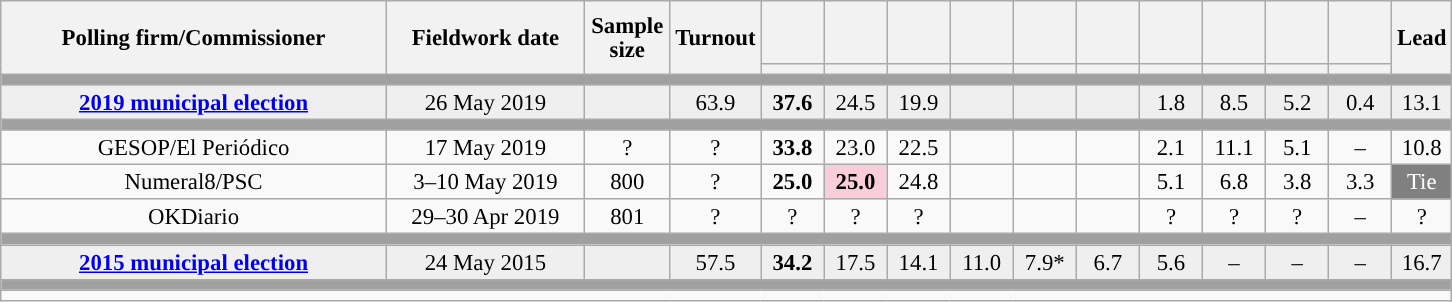<table class="wikitable collapsible collapsed" style="text-align:center; font-size:95%; line-height:16px;">
<tr style="height:42px;">
<th style="width:250px;" rowspan="2">Polling firm/Commissioner</th>
<th style="width:125px;" rowspan="2">Fieldwork date</th>
<th style="width:50px;" rowspan="2">Sample size</th>
<th style="width:45px;" rowspan="2">Turnout</th>
<th style="width:35px;"></th>
<th style="width:35px;"></th>
<th style="width:35px;"></th>
<th style="width:35px;"></th>
<th style="width:35px;"></th>
<th style="width:35px;"></th>
<th style="width:35px;"></th>
<th style="width:35px;"></th>
<th style="width:35px;"></th>
<th style="width:35px;"></th>
<th style="width:30px;" rowspan="2">Lead</th>
</tr>
<tr>
<th style="color:inherit;background:"></th>
<th style="color:inherit;background:"></th>
<th style="color:inherit;background:"></th>
<th style="color:inherit;background:"></th>
<th style="color:inherit;background:"></th>
<th style="color:inherit;background:"></th>
<th style="color:inherit;background:"></th>
<th style="color:inherit;background:"></th>
<th style="color:inherit;background:"></th>
<th style="color:inherit;background:"></th>
</tr>
<tr>
<td colspan="15" style="background:#A0A0A0"></td>
</tr>
<tr style="background:#EFEFEF;">
<td><strong><a href='#'>2019 municipal election</a></strong></td>
<td>26 May 2019</td>
<td></td>
<td>63.9</td>
<td><strong>37.6</strong><br></td>
<td>24.5<br></td>
<td>19.9<br></td>
<td></td>
<td></td>
<td></td>
<td>1.8<br></td>
<td>8.5<br></td>
<td>5.2<br></td>
<td>0.4<br></td>
<td style="background:">13.1</td>
</tr>
<tr>
<td colspan="15" style="background:#A0A0A0"></td>
</tr>
<tr>
<td>GESOP/El Periódico</td>
<td>17 May 2019</td>
<td>?</td>
<td>?</td>
<td><strong>33.8</strong><br></td>
<td>23.0<br></td>
<td>22.5<br></td>
<td></td>
<td></td>
<td></td>
<td>2.1<br></td>
<td>11.1<br></td>
<td>5.1<br></td>
<td>–</td>
<td style="background:">10.8</td>
</tr>
<tr>
<td>Numeral8/PSC</td>
<td>3–10 May 2019</td>
<td>800</td>
<td>?</td>
<td><strong>25.0</strong><br></td>
<td style="background:#F9CEDA;"><strong>25.0</strong><br></td>
<td>24.8<br></td>
<td></td>
<td></td>
<td></td>
<td>5.1<br></td>
<td>6.8<br></td>
<td>3.8<br></td>
<td>3.3<br></td>
<td style="background:gray; color:white;">Tie</td>
</tr>
<tr>
<td>OKDiario</td>
<td>29–30 Apr 2019</td>
<td>801</td>
<td>?</td>
<td>?<br></td>
<td>?<br></td>
<td>?<br></td>
<td></td>
<td></td>
<td></td>
<td>?<br></td>
<td>?<br></td>
<td>?<br></td>
<td>–</td>
<td style="background:">?</td>
</tr>
<tr>
<td colspan="15" style="background:#A0A0A0"></td>
</tr>
<tr style="background:#EFEFEF;">
<td><strong><a href='#'>2015 municipal election</a></strong></td>
<td>24 May 2015</td>
<td></td>
<td>57.5</td>
<td><strong>34.2</strong><br></td>
<td>17.5<br></td>
<td>14.1<br></td>
<td>11.0<br></td>
<td>7.9*<br></td>
<td>6.7<br></td>
<td>5.6<br></td>
<td>–</td>
<td>–</td>
<td>–</td>
<td style="background:">16.7</td>
</tr>
<tr>
<td colspan="15" style="background:#A0A0A0"></td>
</tr>
<tr>
<td align="left" colspan="15"></td>
</tr>
</table>
